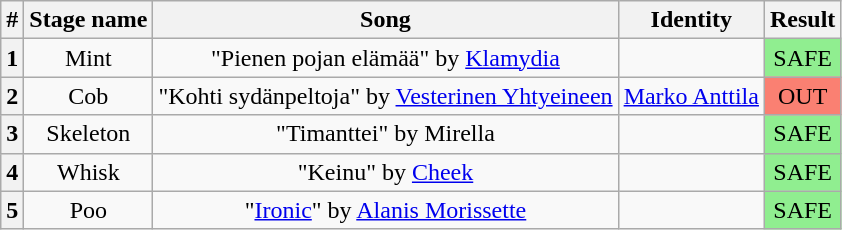<table class="wikitable plainrowheaders" style="text-align: center;">
<tr>
<th>#</th>
<th>Stage name</th>
<th>Song</th>
<th>Identity</th>
<th>Result</th>
</tr>
<tr>
<th>1</th>
<td>Mint</td>
<td>"Pienen pojan elämää" by <a href='#'>Klamydia</a></td>
<td></td>
<td bgcolor="lightgreen">SAFE</td>
</tr>
<tr>
<th>2</th>
<td>Cob</td>
<td>"Kohti sydänpeltoja" by <a href='#'>Vesterinen Yhtyeineen</a></td>
<td><a href='#'>Marko Anttila</a></td>
<td bgcolor="salmon">OUT</td>
</tr>
<tr>
<th>3</th>
<td>Skeleton</td>
<td>"Timanttei" by Mirella</td>
<td></td>
<td bgcolor="lightgreen">SAFE</td>
</tr>
<tr>
<th>4</th>
<td>Whisk</td>
<td>"Keinu" by <a href='#'>Cheek</a></td>
<td></td>
<td bgcolor="lightgreen">SAFE</td>
</tr>
<tr>
<th>5</th>
<td>Poo</td>
<td>"<a href='#'>Ironic</a>" by <a href='#'>Alanis Morissette</a></td>
<td></td>
<td bgcolor="lightgreen">SAFE</td>
</tr>
</table>
